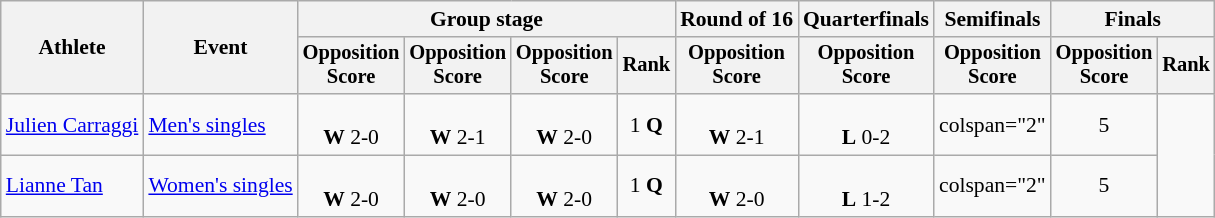<table class=wikitable style="font-size:90%; text-align:center">
<tr>
<th rowspan="2">Athlete</th>
<th rowspan="2">Event</th>
<th colspan="4">Group stage</th>
<th>Round of 16</th>
<th>Quarterfinals</th>
<th>Semifinals</th>
<th colspan="2">Finals</th>
</tr>
<tr style="font-size:95%">
<th>Opposition<br>Score</th>
<th>Opposition<br>Score</th>
<th>Opposition<br>Score</th>
<th>Rank</th>
<th>Opposition<br>Score</th>
<th>Opposition<br>Score</th>
<th>Opposition<br>Score</th>
<th>Opposition<br>Score</th>
<th>Rank</th>
</tr>
<tr>
<td align="left"><a href='#'>Julien Carraggi</a></td>
<td align="left"><a href='#'>Men's singles</a></td>
<td><br><strong>W</strong> 2-0</td>
<td><br><strong>W</strong> 2-1</td>
<td><br><strong>W</strong> 2-0</td>
<td>1 <strong>Q</strong></td>
<td><br><strong>W</strong> 2-1</td>
<td><br> <strong>L</strong> 0-2</td>
<td>colspan="2" </td>
<td>5</td>
</tr>
<tr>
<td align="left"><a href='#'>Lianne Tan</a></td>
<td align="left"><a href='#'>Women's singles</a></td>
<td><br><strong>W</strong> 2-0</td>
<td><br><strong>W</strong> 2-0</td>
<td><br><strong>W</strong> 2-0</td>
<td>1 <strong>Q</strong></td>
<td><br><strong>W</strong> 2-0</td>
<td><br><strong>L</strong> 1-2</td>
<td>colspan="2" </td>
<td>5</td>
</tr>
</table>
